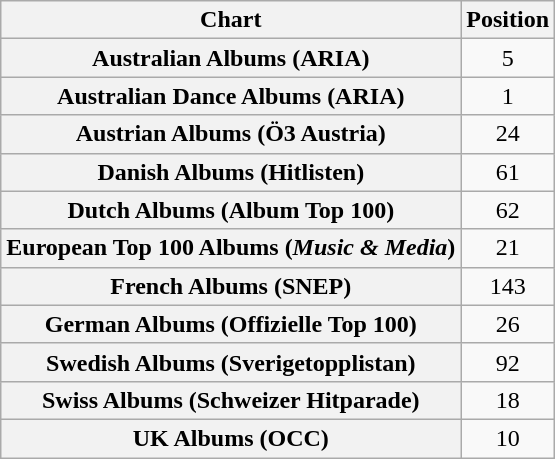<table class="wikitable sortable plainrowheaders" style="text-align:center">
<tr>
<th scope="col">Chart</th>
<th scope="col">Position</th>
</tr>
<tr>
<th scope="row">Australian Albums (ARIA)</th>
<td>5</td>
</tr>
<tr>
<th scope="row">Australian Dance Albums (ARIA)</th>
<td>1</td>
</tr>
<tr>
<th scope="row">Austrian Albums (Ö3 Austria)</th>
<td>24</td>
</tr>
<tr>
<th scope="row">Danish Albums (Hitlisten)</th>
<td>61</td>
</tr>
<tr>
<th scope="row">Dutch Albums (Album Top 100)</th>
<td>62</td>
</tr>
<tr>
<th scope="row">European Top 100 Albums (<em>Music & Media</em>)</th>
<td>21</td>
</tr>
<tr>
<th scope="row">French Albums (SNEP)</th>
<td>143</td>
</tr>
<tr>
<th scope="row">German Albums (Offizielle Top 100)</th>
<td>26</td>
</tr>
<tr>
<th scope="row">Swedish Albums (Sverigetopplistan)</th>
<td>92</td>
</tr>
<tr>
<th scope="row">Swiss Albums (Schweizer Hitparade)</th>
<td>18</td>
</tr>
<tr>
<th scope="row">UK Albums (OCC)</th>
<td>10</td>
</tr>
</table>
